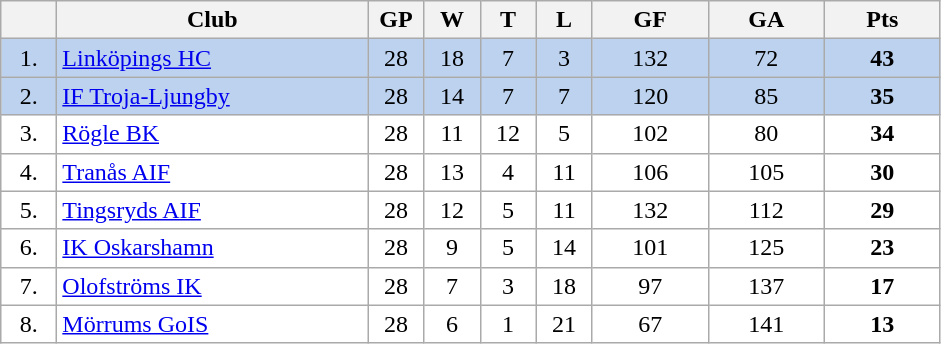<table class="wikitable">
<tr>
<th width="30"></th>
<th width="200">Club</th>
<th width="30">GP</th>
<th width="30">W</th>
<th width="30">T</th>
<th width="30">L</th>
<th width="70">GF</th>
<th width="70">GA</th>
<th width="70">Pts</th>
</tr>
<tr bgcolor="#BCD2EE" align="center">
<td>1.</td>
<td align="left"><a href='#'>Linköpings HC</a></td>
<td>28</td>
<td>18</td>
<td>7</td>
<td>3</td>
<td>132</td>
<td>72</td>
<td><strong>43</strong></td>
</tr>
<tr bgcolor="#BCD2EE" align="center">
<td>2.</td>
<td align="left"><a href='#'>IF Troja-Ljungby</a></td>
<td>28</td>
<td>14</td>
<td>7</td>
<td>7</td>
<td>120</td>
<td>85</td>
<td><strong>35</strong></td>
</tr>
<tr bgcolor="#FFFFFF" align="center">
<td>3.</td>
<td align="left"><a href='#'>Rögle BK</a></td>
<td>28</td>
<td>11</td>
<td>12</td>
<td>5</td>
<td>102</td>
<td>80</td>
<td><strong>34</strong></td>
</tr>
<tr bgcolor="#FFFFFF" align="center">
<td>4.</td>
<td align="left"><a href='#'>Tranås AIF</a></td>
<td>28</td>
<td>13</td>
<td>4</td>
<td>11</td>
<td>106</td>
<td>105</td>
<td><strong>30</strong></td>
</tr>
<tr bgcolor="#FFFFFF" align="center">
<td>5.</td>
<td align="left"><a href='#'>Tingsryds AIF</a></td>
<td>28</td>
<td>12</td>
<td>5</td>
<td>11</td>
<td>132</td>
<td>112</td>
<td><strong>29</strong></td>
</tr>
<tr bgcolor="#FFFFFF" align="center">
<td>6.</td>
<td align="left"><a href='#'>IK Oskarshamn</a></td>
<td>28</td>
<td>9</td>
<td>5</td>
<td>14</td>
<td>101</td>
<td>125</td>
<td><strong>23</strong></td>
</tr>
<tr bgcolor="#FFFFFF" align="center">
<td>7.</td>
<td align="left"><a href='#'>Olofströms IK</a></td>
<td>28</td>
<td>7</td>
<td>3</td>
<td>18</td>
<td>97</td>
<td>137</td>
<td><strong>17</strong></td>
</tr>
<tr bgcolor="#FFFFFF" align="center">
<td>8.</td>
<td align="left"><a href='#'>Mörrums GoIS</a></td>
<td>28</td>
<td>6</td>
<td>1</td>
<td>21</td>
<td>67</td>
<td>141</td>
<td><strong>13</strong></td>
</tr>
</table>
